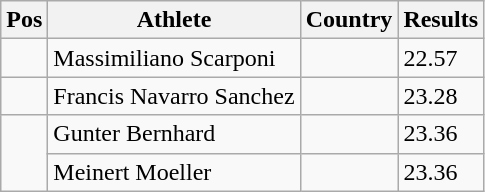<table class="wikitable wikble">
<tr>
<th>Pos</th>
<th>Athlete</th>
<th>Country</th>
<th>Results</th>
</tr>
<tr>
<td align="center"></td>
<td>Massimiliano Scarponi</td>
<td></td>
<td>22.57</td>
</tr>
<tr>
<td align="center"></td>
<td>Francis Navarro Sanchez</td>
<td></td>
<td>23.28</td>
</tr>
<tr>
<td align="center" rowspan="2"></td>
<td>Gunter Bernhard</td>
<td></td>
<td>23.36</td>
</tr>
<tr>
<td>Meinert Moeller</td>
<td></td>
<td>23.36</td>
</tr>
</table>
